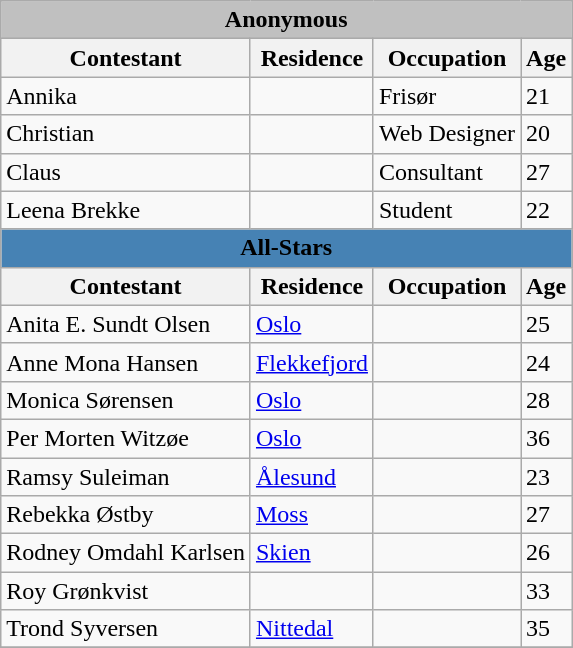<table class=wikitable>
<tr>
<td colspan=4 style="text-align:center" bgcolor="#C0C0C0"><strong>Anonymous</strong></td>
</tr>
<tr>
<th>Contestant</th>
<th>Residence</th>
<th>Occupation</th>
<th>Age</th>
</tr>
<tr>
<td>Annika</td>
<td></td>
<td>Frisør</td>
<td>21</td>
</tr>
<tr>
<td>Christian</td>
<td></td>
<td>Web Designer</td>
<td>20</td>
</tr>
<tr>
<td>Claus</td>
<td></td>
<td>Consultant</td>
<td>27</td>
</tr>
<tr>
<td>Leena Brekke</td>
<td></td>
<td>Student</td>
<td>22</td>
</tr>
<tr>
<td colspan=4 style="text-align:center" bgcolor="#4682B4"><span><strong>All-Stars</strong></span></td>
</tr>
<tr>
<th>Contestant</th>
<th>Residence</th>
<th>Occupation</th>
<th>Age</th>
</tr>
<tr>
<td>Anita E. Sundt Olsen</td>
<td><a href='#'>Oslo</a></td>
<td></td>
<td>25</td>
</tr>
<tr>
<td>Anne Mona Hansen</td>
<td><a href='#'>Flekkefjord</a></td>
<td></td>
<td>24</td>
</tr>
<tr>
<td>Monica Sørensen</td>
<td><a href='#'>Oslo</a></td>
<td></td>
<td>28</td>
</tr>
<tr>
<td>Per Morten Witzøe</td>
<td><a href='#'>Oslo</a></td>
<td></td>
<td>36</td>
</tr>
<tr>
<td>Ramsy Suleiman</td>
<td><a href='#'>Ålesund</a></td>
<td></td>
<td>23</td>
</tr>
<tr>
<td>Rebekka Østby</td>
<td><a href='#'>Moss</a></td>
<td></td>
<td>27</td>
</tr>
<tr>
<td>Rodney Omdahl Karlsen</td>
<td><a href='#'>Skien</a></td>
<td></td>
<td>26</td>
</tr>
<tr>
<td>Roy Grønkvist</td>
<td></td>
<td></td>
<td>33</td>
</tr>
<tr>
<td>Trond Syversen</td>
<td><a href='#'>Nittedal</a></td>
<td></td>
<td>35</td>
</tr>
<tr>
</tr>
</table>
